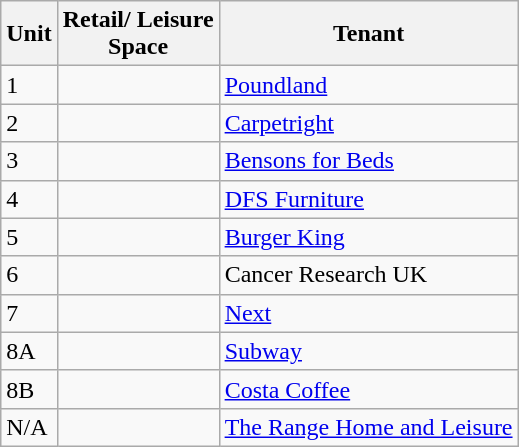<table class="wikitable">
<tr>
<th>Unit</th>
<th>Retail/ Leisure<br>Space</th>
<th>Tenant</th>
</tr>
<tr>
<td>1</td>
<td></td>
<td><a href='#'>Poundland</a></td>
</tr>
<tr>
<td>2</td>
<td></td>
<td><a href='#'>Carpetright</a></td>
</tr>
<tr>
<td>3</td>
<td></td>
<td><a href='#'>Bensons for Beds</a></td>
</tr>
<tr>
<td>4</td>
<td></td>
<td><a href='#'>DFS Furniture</a></td>
</tr>
<tr>
<td>5</td>
<td></td>
<td><a href='#'>Burger King</a></td>
</tr>
<tr>
<td>6</td>
<td></td>
<td>Cancer Research UK</td>
</tr>
<tr>
<td>7</td>
<td></td>
<td><a href='#'>Next</a></td>
</tr>
<tr>
<td>8A</td>
<td></td>
<td><a href='#'>Subway</a></td>
</tr>
<tr>
<td>8B</td>
<td></td>
<td><a href='#'>Costa Coffee</a></td>
</tr>
<tr>
<td>N/A</td>
<td></td>
<td><a href='#'>The Range Home and Leisure</a></td>
</tr>
</table>
